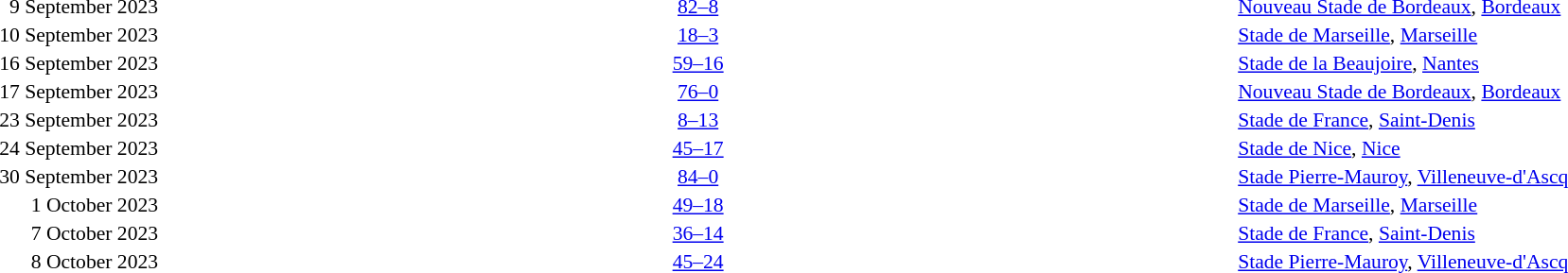<table style="width:100%" cellspacing="1">
<tr>
<th width=15%></th>
<th width=25%></th>
<th width=10%></th>
<th width=25%></th>
</tr>
<tr style=font-size:90%>
<td align=right>9 September 2023</td>
<td align=right></td>
<td align=center><a href='#'>82–8</a></td>
<td></td>
<td><a href='#'>Nouveau Stade de Bordeaux</a>, <a href='#'>Bordeaux</a></td>
</tr>
<tr style=font-size:90%>
<td align=right>10 September 2023</td>
<td align=right></td>
<td align=center><a href='#'>18–3</a></td>
<td></td>
<td><a href='#'>Stade de Marseille</a>, <a href='#'>Marseille</a></td>
</tr>
<tr style=font-size:90%>
<td align=right>16 September 2023</td>
<td align=right></td>
<td align=center><a href='#'>59–16</a></td>
<td></td>
<td><a href='#'>Stade de la Beaujoire</a>, <a href='#'>Nantes</a></td>
</tr>
<tr style=font-size:90%>
<td align=right>17 September 2023</td>
<td align=right></td>
<td align=center><a href='#'>76–0</a></td>
<td></td>
<td><a href='#'>Nouveau Stade de Bordeaux</a>, <a href='#'>Bordeaux</a></td>
</tr>
<tr style=font-size:90%>
<td align=right>23 September 2023</td>
<td align=right></td>
<td align=center><a href='#'>8–13</a></td>
<td></td>
<td><a href='#'>Stade de France</a>, <a href='#'>Saint-Denis</a></td>
</tr>
<tr style=font-size:90%>
<td align=right>24 September 2023</td>
<td align=right></td>
<td align=center><a href='#'>45–17</a></td>
<td></td>
<td><a href='#'>Stade de Nice</a>, <a href='#'>Nice</a></td>
</tr>
<tr style=font-size:90%>
<td align=right>30 September 2023</td>
<td align=right></td>
<td align=center><a href='#'>84–0</a></td>
<td></td>
<td><a href='#'>Stade Pierre-Mauroy</a>, <a href='#'>Villeneuve-d'Ascq</a></td>
</tr>
<tr style=font-size:90%>
<td align=right>1 October 2023</td>
<td align=right></td>
<td align=center><a href='#'>49–18</a></td>
<td></td>
<td><a href='#'>Stade de Marseille</a>, <a href='#'>Marseille</a></td>
</tr>
<tr style=font-size:90%>
<td align=right>7 October 2023</td>
<td align=right></td>
<td align=center><a href='#'>36–14</a></td>
<td></td>
<td><a href='#'>Stade de France</a>, <a href='#'>Saint-Denis</a></td>
</tr>
<tr style=font-size:90%>
<td align=right>8 October 2023</td>
<td align=right></td>
<td align=center><a href='#'>45–24</a></td>
<td></td>
<td><a href='#'>Stade Pierre-Mauroy</a>, <a href='#'>Villeneuve-d'Ascq</a></td>
</tr>
</table>
